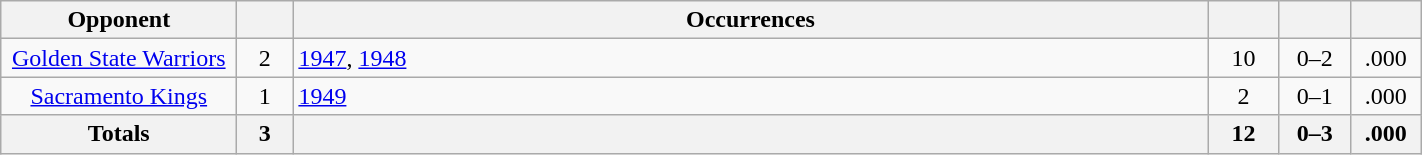<table class="wikitable sortable" style="text-align: center; width: 75%;">
<tr>
<th width="150">Opponent</th>
<th width="30"></th>
<th>Occurrences</th>
<th width="40"></th>
<th width="40"></th>
<th width="40"></th>
</tr>
<tr>
<td><a href='#'>Golden State Warriors</a></td>
<td>2</td>
<td align=left><a href='#'>1947</a>, <a href='#'>1948</a></td>
<td>10</td>
<td>0–2</td>
<td>.000</td>
</tr>
<tr>
<td><a href='#'>Sacramento Kings</a></td>
<td>1</td>
<td align=left><a href='#'>1949</a></td>
<td>2</td>
<td>0–1</td>
<td>.000</td>
</tr>
<tr>
<th width="150">Totals</th>
<th width="30">3</th>
<th></th>
<th width="40">12</th>
<th width="40">0–3</th>
<th width="40">.000</th>
</tr>
</table>
